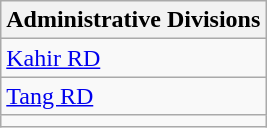<table class="wikitable">
<tr>
<th>Administrative Divisions</th>
</tr>
<tr>
<td><a href='#'>Kahir RD</a></td>
</tr>
<tr>
<td><a href='#'>Tang RD</a></td>
</tr>
<tr>
<td colspan=1></td>
</tr>
</table>
